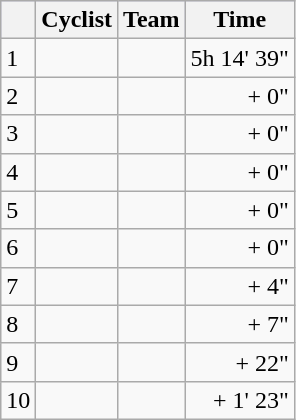<table class="wikitable">
<tr style="background:#ccccff;">
<th></th>
<th>Cyclist</th>
<th>Team</th>
<th>Time</th>
</tr>
<tr>
<td>1</td>
<td></td>
<td></td>
<td align="right">5h 14' 39"</td>
</tr>
<tr>
<td>2</td>
<td></td>
<td></td>
<td align="right">+ 0"</td>
</tr>
<tr>
<td>3</td>
<td></td>
<td></td>
<td align="right">+ 0"</td>
</tr>
<tr>
<td>4</td>
<td></td>
<td></td>
<td align="right">+ 0"</td>
</tr>
<tr>
<td>5</td>
<td></td>
<td></td>
<td align="right">+ 0"</td>
</tr>
<tr>
<td>6</td>
<td></td>
<td></td>
<td align="right">+ 0"</td>
</tr>
<tr>
<td>7</td>
<td></td>
<td></td>
<td align="right">+ 4"</td>
</tr>
<tr>
<td>8</td>
<td></td>
<td></td>
<td align="right">+ 7"</td>
</tr>
<tr>
<td>9</td>
<td></td>
<td></td>
<td align="right">+ 22"</td>
</tr>
<tr>
<td>10</td>
<td></td>
<td></td>
<td align="right">+ 1' 23"</td>
</tr>
</table>
